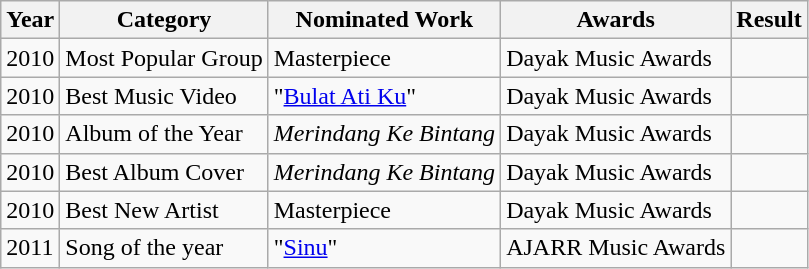<table class="wikitable">
<tr>
<th>Year</th>
<th>Category</th>
<th>Nominated Work</th>
<th>Awards</th>
<th>Result</th>
</tr>
<tr>
<td>2010</td>
<td>Most Popular Group</td>
<td>Masterpiece</td>
<td>Dayak Music Awards</td>
<td></td>
</tr>
<tr>
<td>2010</td>
<td>Best Music Video</td>
<td>"<a href='#'>Bulat Ati Ku</a>"</td>
<td>Dayak Music Awards</td>
<td></td>
</tr>
<tr>
<td>2010</td>
<td>Album of the Year</td>
<td><em>Merindang Ke Bintang</em></td>
<td>Dayak Music Awards</td>
<td></td>
</tr>
<tr>
<td>2010</td>
<td>Best Album Cover</td>
<td><em>Merindang Ke Bintang</em></td>
<td>Dayak Music Awards</td>
<td></td>
</tr>
<tr>
<td>2010</td>
<td>Best New Artist</td>
<td>Masterpiece</td>
<td>Dayak Music Awards</td>
<td></td>
</tr>
<tr>
<td>2011</td>
<td>Song of the year</td>
<td>"<a href='#'>Sinu</a>"</td>
<td>AJARR Music Awards</td>
<td></td>
</tr>
</table>
